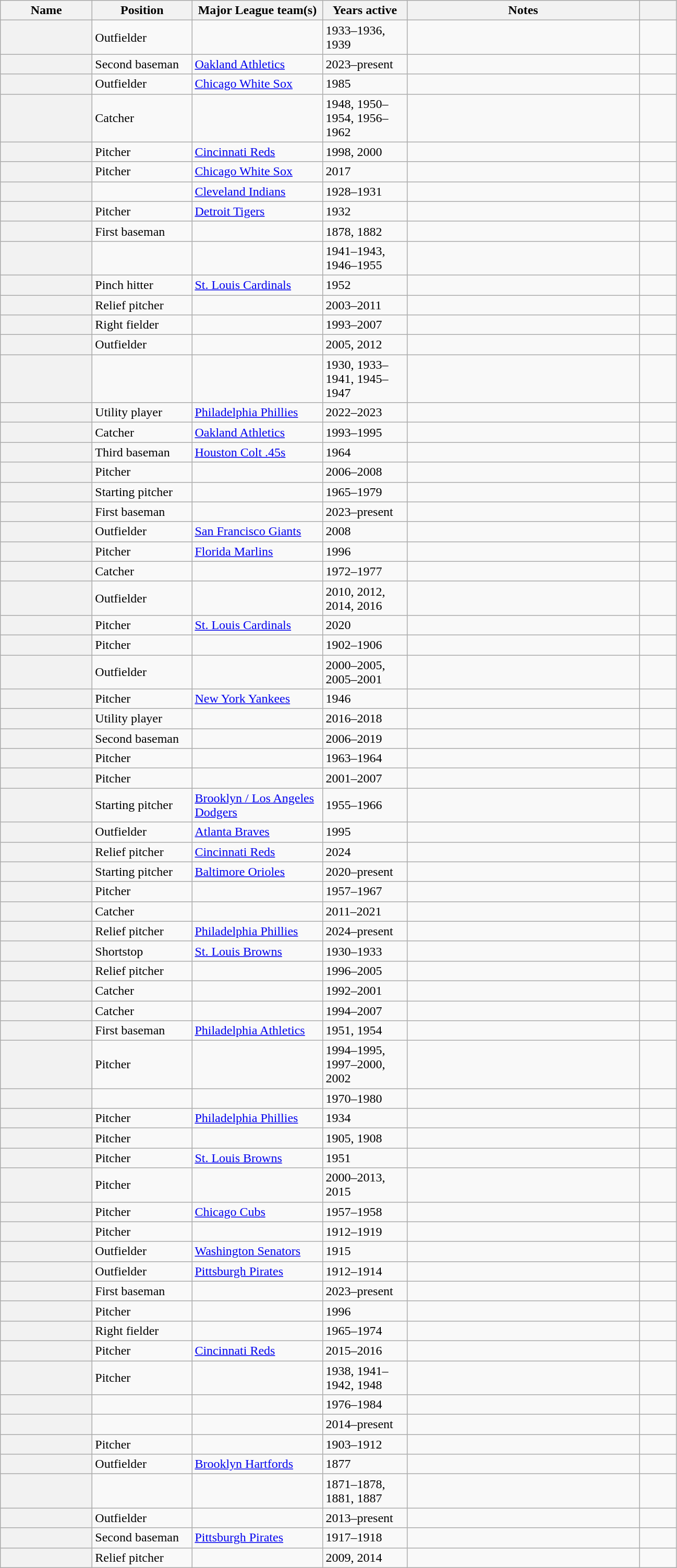<table class="wikitable sortable">
<tr>
<th scope="col" style="width:110px;">Name</th>
<th scope="col" style="width:120px;">Position</th>
<th scope="col" style="width:160px;" class="unsortable">Major League team(s)</th>
<th scope="col" style="width:100px;">Years active</th>
<th scope="col" style="width:290px;">Notes</th>
<th scope="col" style="width:40px;"  class="unsortable"></th>
</tr>
<tr>
<th scope=row></th>
<td>Outfielder</td>
<td></td>
<td>1933–1936, 1939</td>
<td></td>
<td></td>
</tr>
<tr>
<th scope=row></th>
<td>Second baseman</td>
<td><a href='#'>Oakland Athletics</a></td>
<td>2023–present</td>
<td></td>
<td></td>
</tr>
<tr>
<th scope=row></th>
<td>Outfielder</td>
<td><a href='#'>Chicago White Sox</a></td>
<td>1985</td>
<td></td>
<td></td>
</tr>
<tr>
<th scope=row></th>
<td>Catcher</td>
<td></td>
<td>1948, 1950–1954, 1956–1962</td>
<td></td>
<td></td>
</tr>
<tr>
<th scope=row></th>
<td>Pitcher</td>
<td><a href='#'>Cincinnati Reds</a></td>
<td>1998, 2000</td>
<td></td>
<td></td>
</tr>
<tr>
<th scope=row></th>
<td>Pitcher</td>
<td><a href='#'>Chicago White Sox</a></td>
<td>2017</td>
<td></td>
<td></td>
</tr>
<tr>
<th scope=row></th>
<td></td>
<td><a href='#'>Cleveland Indians</a></td>
<td>1928–1931</td>
<td></td>
<td></td>
</tr>
<tr>
<th scope=row></th>
<td>Pitcher</td>
<td><a href='#'>Detroit Tigers</a></td>
<td>1932</td>
<td></td>
<td></td>
</tr>
<tr>
<th scope=row></th>
<td>First baseman</td>
<td></td>
<td>1878, 1882</td>
<td></td>
<td></td>
</tr>
<tr>
<th scope=row></th>
<td></td>
<td></td>
<td>1941–1943, 1946–1955</td>
<td></td>
<td></td>
</tr>
<tr>
<th scope=row></th>
<td>Pinch hitter</td>
<td><a href='#'>St. Louis Cardinals</a></td>
<td>1952</td>
<td></td>
<td></td>
</tr>
<tr>
<th scope=row></th>
<td>Relief pitcher</td>
<td></td>
<td>2003–2011</td>
<td></td>
<td></td>
</tr>
<tr>
<th scope=row></th>
<td>Right fielder</td>
<td></td>
<td>1993–2007</td>
<td></td>
<td></td>
</tr>
<tr>
<th scope=row></th>
<td>Outfielder</td>
<td></td>
<td>2005, 2012</td>
<td></td>
<td></td>
</tr>
<tr>
<th scope=row></th>
<td></td>
<td></td>
<td>1930, 1933–1941, 1945–1947</td>
<td></td>
<td></td>
</tr>
<tr>
<th scope=row></th>
<td>Utility player</td>
<td><a href='#'>Philadelphia Phillies</a></td>
<td>2022–2023</td>
<td></td>
<td></td>
</tr>
<tr>
<th scope=row></th>
<td>Catcher</td>
<td><a href='#'>Oakland Athletics</a></td>
<td>1993–1995</td>
<td></td>
<td></td>
</tr>
<tr>
<th scope=row></th>
<td>Third baseman</td>
<td><a href='#'>Houston Colt .45s</a></td>
<td>1964</td>
<td></td>
<td></td>
</tr>
<tr>
<th scope=row></th>
<td>Pitcher</td>
<td></td>
<td>2006–2008</td>
<td></td>
<td></td>
</tr>
<tr>
<th scope=row></th>
<td>Starting pitcher</td>
<td></td>
<td>1965–1979</td>
<td></td>
<td></td>
</tr>
<tr>
<th scope=row></th>
<td>First baseman</td>
<td></td>
<td>2023–present</td>
<td></td>
<td></td>
</tr>
<tr>
<th scope=row></th>
<td>Outfielder</td>
<td><a href='#'>San Francisco Giants</a></td>
<td>2008</td>
<td></td>
<td></td>
</tr>
<tr>
<th scope=row></th>
<td>Pitcher</td>
<td><a href='#'>Florida Marlins</a></td>
<td>1996</td>
<td></td>
<td></td>
</tr>
<tr>
<th scope=row></th>
<td>Catcher</td>
<td></td>
<td>1972–1977</td>
<td></td>
<td></td>
</tr>
<tr>
<th scope=row></th>
<td>Outfielder</td>
<td></td>
<td>2010, 2012, 2014, 2016</td>
<td></td>
<td></td>
</tr>
<tr>
<th scope=row></th>
<td>Pitcher</td>
<td><a href='#'>St. Louis Cardinals</a></td>
<td>2020</td>
<td></td>
<td></td>
</tr>
<tr>
<th scope=row></th>
<td>Pitcher</td>
<td></td>
<td>1902–1906</td>
<td></td>
<td></td>
</tr>
<tr>
<th scope=row></th>
<td>Outfielder</td>
<td></td>
<td>2000–2005, 2005–2001</td>
<td></td>
<td></td>
</tr>
<tr>
<th scope=row></th>
<td>Pitcher</td>
<td><a href='#'>New York Yankees</a></td>
<td>1946</td>
<td></td>
<td></td>
</tr>
<tr>
<th scope=row></th>
<td>Utility player</td>
<td></td>
<td>2016–2018</td>
<td></td>
<td></td>
</tr>
<tr>
<th scope=row></th>
<td>Second baseman</td>
<td></td>
<td>2006–2019</td>
<td></td>
<td></td>
</tr>
<tr>
<th scope=row></th>
<td>Pitcher</td>
<td></td>
<td>1963–1964</td>
<td></td>
<td></td>
</tr>
<tr>
<th scope=row></th>
<td>Pitcher</td>
<td></td>
<td>2001–2007</td>
<td></td>
<td></td>
</tr>
<tr>
<th scope=row></th>
<td>Starting pitcher</td>
<td><a href='#'>Brooklyn / Los Angeles Dodgers</a></td>
<td>1955–1966</td>
<td></td>
<td></td>
</tr>
<tr>
<th scope=row></th>
<td>Outfielder</td>
<td><a href='#'>Atlanta Braves</a></td>
<td>1995</td>
<td></td>
<td></td>
</tr>
<tr>
<th scope=row></th>
<td>Relief pitcher</td>
<td><a href='#'>Cincinnati Reds</a></td>
<td>2024</td>
<td></td>
<td></td>
</tr>
<tr>
<th scope=row></th>
<td>Starting pitcher</td>
<td><a href='#'>Baltimore Orioles</a></td>
<td>2020–present</td>
<td></td>
<td></td>
</tr>
<tr>
<th scope=row></th>
<td>Pitcher</td>
<td></td>
<td>1957–1967</td>
<td></td>
<td></td>
</tr>
<tr>
<th scope=row></th>
<td>Catcher</td>
<td></td>
<td>2011–2021</td>
<td></td>
<td></td>
</tr>
<tr>
<th scope=row></th>
<td>Relief pitcher</td>
<td><a href='#'>Philadelphia Phillies</a></td>
<td>2024–present</td>
<td></td>
<td></td>
</tr>
<tr>
<th scope=row></th>
<td>Shortstop</td>
<td><a href='#'>St. Louis Browns</a></td>
<td>1930–1933</td>
<td></td>
<td></td>
</tr>
<tr>
<th scope=row></th>
<td>Relief pitcher</td>
<td></td>
<td>1996–2005</td>
<td></td>
<td></td>
</tr>
<tr>
<th scope=row></th>
<td>Catcher</td>
<td></td>
<td>1992–2001</td>
<td></td>
<td></td>
</tr>
<tr>
<th scope=row></th>
<td>Catcher</td>
<td></td>
<td>1994–2007</td>
<td></td>
<td></td>
</tr>
<tr>
<th scope=row></th>
<td>First baseman</td>
<td><a href='#'>Philadelphia Athletics</a></td>
<td>1951, 1954</td>
<td></td>
<td></td>
</tr>
<tr>
<th scope=row></th>
<td>Pitcher</td>
<td></td>
<td>1994–1995, 1997–2000, 2002</td>
<td></td>
<td></td>
</tr>
<tr>
<th scope=row></th>
<td></td>
<td></td>
<td>1970–1980</td>
<td></td>
<td></td>
</tr>
<tr>
<th scope=row></th>
<td>Pitcher</td>
<td><a href='#'>Philadelphia Phillies</a></td>
<td>1934</td>
<td></td>
<td></td>
</tr>
<tr>
<th scope=row></th>
<td>Pitcher</td>
<td></td>
<td>1905, 1908</td>
<td></td>
<td></td>
</tr>
<tr>
<th scope=row></th>
<td>Pitcher</td>
<td><a href='#'>St. Louis Browns</a></td>
<td>1951</td>
<td></td>
<td></td>
</tr>
<tr>
<th scope=row></th>
<td>Pitcher</td>
<td></td>
<td>2000–2013, 2015</td>
<td></td>
<td></td>
</tr>
<tr>
<th scope=row></th>
<td>Pitcher</td>
<td><a href='#'>Chicago Cubs</a></td>
<td>1957–1958</td>
<td></td>
<td></td>
</tr>
<tr>
<th scope=row></th>
<td>Pitcher</td>
<td></td>
<td>1912–1919</td>
<td></td>
<td></td>
</tr>
<tr>
<th scope=row></th>
<td>Outfielder</td>
<td><a href='#'>Washington Senators</a></td>
<td>1915</td>
<td></td>
<td></td>
</tr>
<tr>
<th scope=row></th>
<td>Outfielder</td>
<td><a href='#'>Pittsburgh Pirates</a></td>
<td>1912–1914</td>
<td></td>
<td></td>
</tr>
<tr>
<th scope=row></th>
<td>First baseman</td>
<td></td>
<td>2023–present</td>
<td></td>
<td></td>
</tr>
<tr>
<th scope=row></th>
<td>Pitcher</td>
<td></td>
<td>1996</td>
<td></td>
<td></td>
</tr>
<tr>
<th scope=row></th>
<td>Right fielder</td>
<td></td>
<td>1965–1974</td>
<td></td>
<td></td>
</tr>
<tr>
<th scope=row></th>
<td>Pitcher</td>
<td><a href='#'>Cincinnati Reds</a></td>
<td>2015–2016</td>
<td></td>
<td></td>
</tr>
<tr>
<th scope=row></th>
<td>Pitcher</td>
<td></td>
<td>1938, 1941–1942, 1948</td>
<td></td>
<td></td>
</tr>
<tr>
<th scope=row></th>
<td></td>
<td></td>
<td>1976–1984</td>
<td></td>
<td></td>
</tr>
<tr>
<th scope=row></th>
<td></td>
<td></td>
<td>2014–present</td>
<td></td>
<td></td>
</tr>
<tr>
<th scope=row></th>
<td>Pitcher</td>
<td></td>
<td>1903–1912</td>
<td></td>
<td></td>
</tr>
<tr>
<th scope=row></th>
<td>Outfielder</td>
<td><a href='#'>Brooklyn Hartfords</a></td>
<td>1877</td>
<td></td>
<td></td>
</tr>
<tr>
<th scope=row></th>
<td></td>
<td></td>
<td>1871–1878, 1881, 1887</td>
<td></td>
<td></td>
</tr>
<tr>
<th scope=row></th>
<td>Outfielder</td>
<td></td>
<td>2013–present</td>
<td></td>
<td></td>
</tr>
<tr>
<th scope=row></th>
<td>Second baseman</td>
<td><a href='#'>Pittsburgh Pirates</a></td>
<td>1917–1918</td>
<td></td>
<td></td>
</tr>
<tr>
<th scope=row></th>
<td>Relief pitcher</td>
<td></td>
<td>2009, 2014</td>
<td></td>
<td></td>
</tr>
</table>
